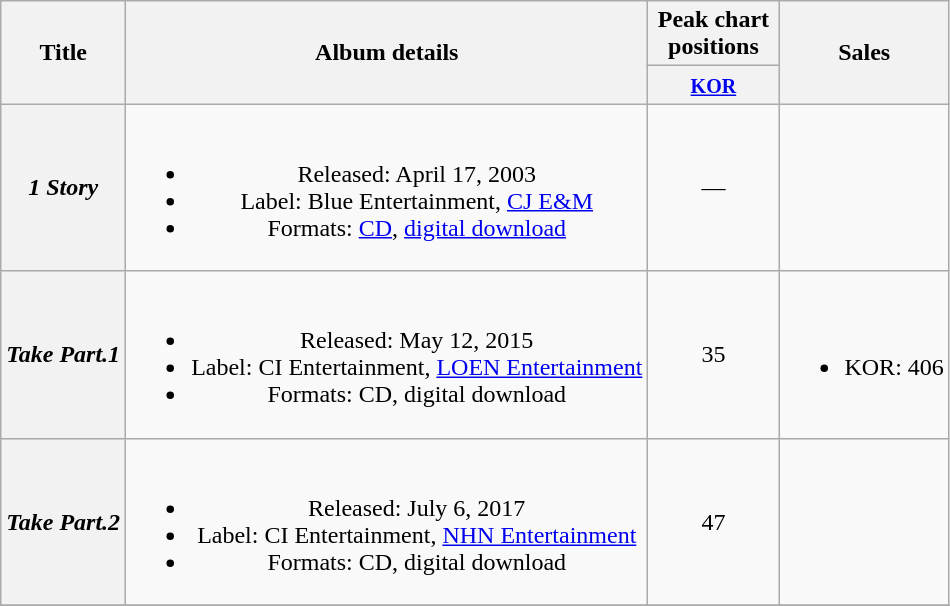<table class="wikitable plainrowheaders" style="text-align:center;">
<tr>
<th scope="col" rowspan="2">Title</th>
<th scope="col" rowspan="2">Album details</th>
<th scope="col" colspan="1" style="width:5em;">Peak chart positions</th>
<th scope="col" rowspan="2">Sales</th>
</tr>
<tr>
<th><small><a href='#'>KOR</a></small><br></th>
</tr>
<tr>
<th scope="row"><em>1 Story</em></th>
<td><br><ul><li>Released: April 17, 2003</li><li>Label: Blue Entertainment, <a href='#'>CJ E&M</a></li><li>Formats: <a href='#'>CD</a>, <a href='#'>digital download</a></li></ul></td>
<td>—</td>
<td></td>
</tr>
<tr>
<th scope="row"><em>Take Part.1</em></th>
<td><br><ul><li>Released: May 12, 2015</li><li>Label: CI Entertainment, <a href='#'>LOEN Entertainment</a></li><li>Formats: CD, digital download</li></ul></td>
<td>35</td>
<td><br><ul><li>KOR: 406</li></ul></td>
</tr>
<tr>
<th scope="row"><em>Take Part.2</em></th>
<td><br><ul><li>Released: July 6, 2017</li><li>Label: CI Entertainment, <a href='#'>NHN Entertainment</a></li><li>Formats: CD, digital download</li></ul></td>
<td>47</td>
<td></td>
</tr>
<tr>
</tr>
</table>
